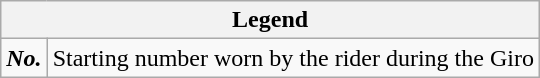<table class="wikitable">
<tr>
<th colspan=2>Legend</th>
</tr>
<tr>
<td align=center><strong><em>No.</em></strong></td>
<td>Starting number worn by the rider during the Giro</td>
</tr>
</table>
